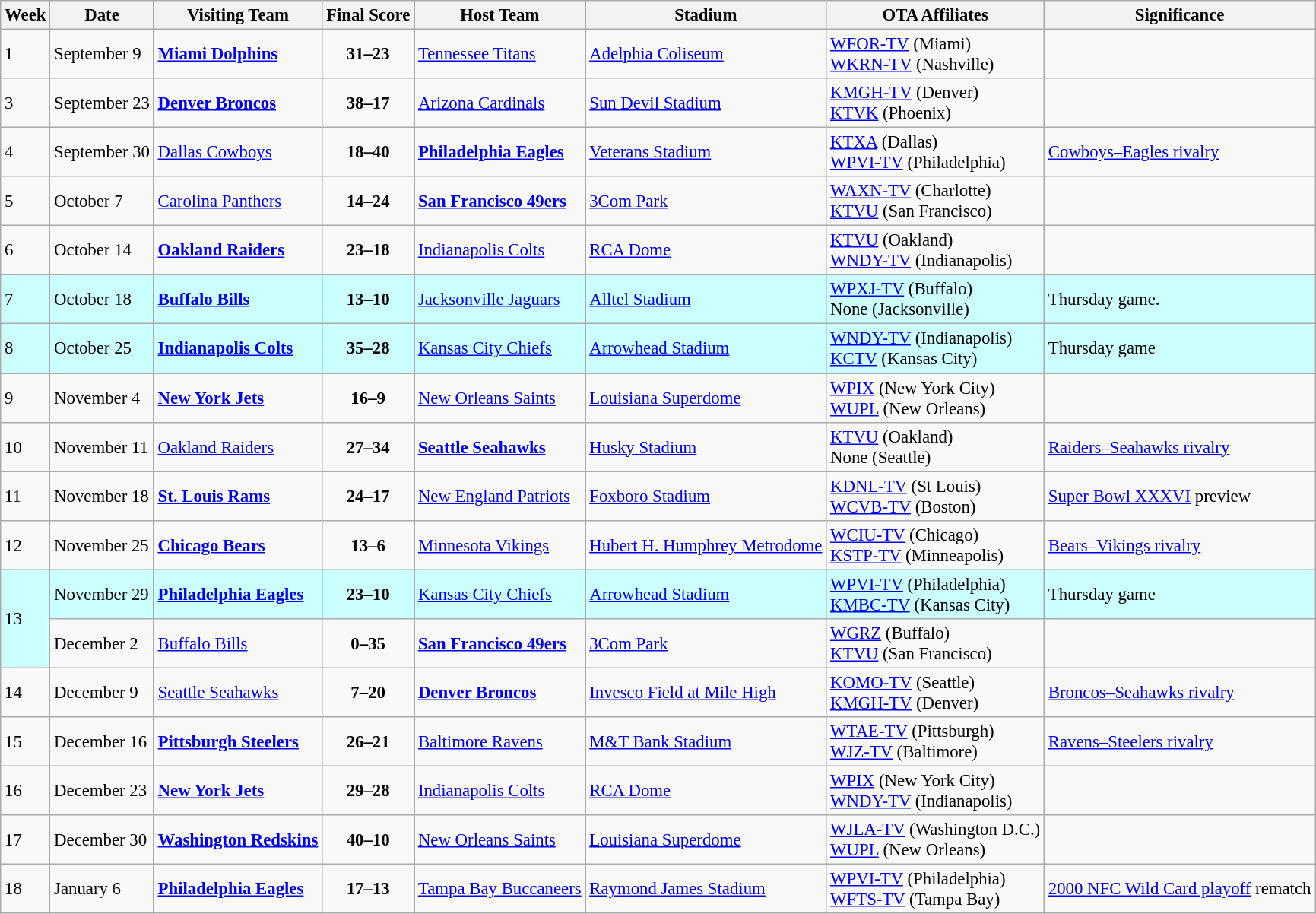<table class="wikitable" style="font-size: 95%;">
<tr>
<th>Week</th>
<th>Date</th>
<th>Visiting Team</th>
<th>Final Score</th>
<th>Host Team</th>
<th>Stadium</th>
<th>OTA Affiliates</th>
<th>Significance</th>
</tr>
<tr>
<td>1</td>
<td>September 9</td>
<td><strong><a href='#'>Miami Dolphins</a></strong></td>
<td align="center"><strong>31–23</strong></td>
<td><a href='#'>Tennessee Titans</a></td>
<td><a href='#'>Adelphia Coliseum</a></td>
<td><a href='#'>WFOR-TV</a> (Miami)<br><a href='#'>WKRN-TV</a> (Nashville)</td>
<td></td>
</tr>
<tr>
<td>3</td>
<td>September 23</td>
<td><strong><a href='#'>Denver Broncos</a></strong></td>
<td align="center"><strong>38–17</strong></td>
<td><a href='#'>Arizona Cardinals</a></td>
<td><a href='#'>Sun Devil Stadium</a></td>
<td><a href='#'>KMGH-TV</a> (Denver)<br><a href='#'>KTVK</a> (Phoenix)</td>
<td></td>
</tr>
<tr>
<td>4</td>
<td>September 30</td>
<td><a href='#'>Dallas Cowboys</a></td>
<td align="center"><strong>18–40</strong></td>
<td><strong><a href='#'>Philadelphia Eagles</a></strong></td>
<td><a href='#'>Veterans Stadium</a></td>
<td><a href='#'>KTXA</a> (Dallas)<br><a href='#'>WPVI-TV</a> (Philadelphia)</td>
<td><a href='#'>Cowboys–Eagles rivalry</a></td>
</tr>
<tr>
<td>5</td>
<td>October 7</td>
<td><a href='#'>Carolina Panthers</a></td>
<td align="center"><strong>14–24</strong></td>
<td><strong><a href='#'>San Francisco 49ers</a></strong></td>
<td><a href='#'>3Com Park</a></td>
<td><a href='#'>WAXN-TV</a> (Charlotte)<br><a href='#'>KTVU</a> (San Francisco)</td>
<td></td>
</tr>
<tr>
<td>6</td>
<td>October 14</td>
<td><strong><a href='#'>Oakland Raiders</a></strong></td>
<td align="center"><strong>23–18</strong></td>
<td><a href='#'>Indianapolis Colts</a></td>
<td><a href='#'>RCA Dome</a></td>
<td><a href='#'>KTVU</a> (Oakland)<br><a href='#'>WNDY-TV</a> (Indianapolis)</td>
<td></td>
</tr>
<tr bgcolor="#ccffff">
<td>7</td>
<td>October 18</td>
<td><strong><a href='#'>Buffalo Bills</a></strong></td>
<td align="center"><strong>13–10</strong></td>
<td><a href='#'>Jacksonville Jaguars</a></td>
<td><a href='#'>Alltel Stadium</a></td>
<td><a href='#'>WPXJ-TV</a> (Buffalo)<br>None (Jacksonville)</td>
<td>Thursday game.</td>
</tr>
<tr bgcolor="#ccffff">
<td>8</td>
<td>October 25</td>
<td><strong><a href='#'>Indianapolis Colts</a></strong></td>
<td align="center"><strong>35–28</strong></td>
<td><a href='#'>Kansas City Chiefs</a></td>
<td><a href='#'>Arrowhead Stadium</a></td>
<td><a href='#'>WNDY-TV</a> (Indianapolis)<br><a href='#'>KCTV</a> (Kansas City)</td>
<td>Thursday game</td>
</tr>
<tr>
<td>9</td>
<td>November 4</td>
<td><strong><a href='#'>New York Jets</a></strong></td>
<td align="center"><strong>16–9</strong></td>
<td><a href='#'>New Orleans Saints</a></td>
<td><a href='#'>Louisiana Superdome</a></td>
<td><a href='#'>WPIX</a> (New York City)<br><a href='#'>WUPL</a> (New Orleans)</td>
<td></td>
</tr>
<tr>
<td>10</td>
<td>November 11</td>
<td><a href='#'>Oakland Raiders</a></td>
<td align="center"><strong>27–34</strong></td>
<td><strong><a href='#'>Seattle Seahawks</a></strong></td>
<td><a href='#'>Husky Stadium</a></td>
<td><a href='#'>KTVU</a> (Oakland)<br>None (Seattle)</td>
<td><a href='#'>Raiders–Seahawks rivalry</a></td>
</tr>
<tr>
<td>11</td>
<td>November 18</td>
<td><strong><a href='#'>St. Louis Rams</a></strong></td>
<td align="center"><strong>24–17</strong></td>
<td><a href='#'>New England Patriots</a></td>
<td><a href='#'>Foxboro Stadium</a></td>
<td><a href='#'>KDNL-TV</a> (St Louis)<br><a href='#'>WCVB-TV</a> (Boston)</td>
<td><a href='#'>Super Bowl XXXVI</a> preview</td>
</tr>
<tr>
<td>12</td>
<td>November 25</td>
<td><strong><a href='#'>Chicago Bears</a></strong></td>
<td align="center"><strong>13–6</strong></td>
<td><a href='#'>Minnesota Vikings</a></td>
<td><a href='#'>Hubert H. Humphrey Metrodome</a></td>
<td><a href='#'>WCIU-TV</a> (Chicago)<br><a href='#'>KSTP-TV</a> (Minneapolis)</td>
<td><a href='#'>Bears–Vikings rivalry</a></td>
</tr>
<tr bgcolor="#ccffff">
<td rowspan="2">13</td>
<td>November 29</td>
<td><strong><a href='#'>Philadelphia Eagles</a></strong></td>
<td align="center"><strong>23–10</strong></td>
<td><a href='#'>Kansas City Chiefs</a></td>
<td><a href='#'>Arrowhead Stadium</a></td>
<td><a href='#'>WPVI-TV</a> (Philadelphia)<br><a href='#'>KMBC-TV</a> (Kansas City)</td>
<td>Thursday game</td>
</tr>
<tr>
<td>December 2</td>
<td><a href='#'>Buffalo Bills</a></td>
<td align="center"><strong>0–35</strong></td>
<td><strong><a href='#'>San Francisco 49ers</a></strong></td>
<td><a href='#'>3Com Park</a></td>
<td><a href='#'>WGRZ</a> (Buffalo)<br><a href='#'>KTVU</a> (San Francisco)</td>
<td></td>
</tr>
<tr>
<td>14</td>
<td>December 9</td>
<td><a href='#'>Seattle Seahawks</a></td>
<td align="center"><strong>7–20</strong></td>
<td><strong><a href='#'>Denver Broncos</a></strong></td>
<td><a href='#'>Invesco Field at Mile High</a></td>
<td><a href='#'>KOMO-TV</a> (Seattle)<br><a href='#'>KMGH-TV</a> (Denver)</td>
<td><a href='#'>Broncos–Seahawks rivalry</a></td>
</tr>
<tr>
<td>15</td>
<td>December 16</td>
<td><strong><a href='#'>Pittsburgh Steelers</a></strong></td>
<td align="center"><strong>26–21</strong></td>
<td><a href='#'>Baltimore Ravens</a></td>
<td><a href='#'>M&T Bank Stadium</a></td>
<td><a href='#'>WTAE-TV</a> (Pittsburgh)<br><a href='#'>WJZ-TV</a> (Baltimore)</td>
<td><a href='#'>Ravens–Steelers rivalry</a></td>
</tr>
<tr>
<td>16</td>
<td>December 23</td>
<td><strong><a href='#'>New York Jets</a></strong></td>
<td align="center"><strong>29–28</strong></td>
<td><a href='#'>Indianapolis Colts</a></td>
<td><a href='#'>RCA Dome</a></td>
<td><a href='#'>WPIX</a> (New York City)<br><a href='#'>WNDY-TV</a> (Indianapolis)</td>
<td></td>
</tr>
<tr>
<td>17</td>
<td>December 30</td>
<td><strong><a href='#'>Washington Redskins</a></strong></td>
<td align="center"><strong>40–10</strong></td>
<td><a href='#'>New Orleans Saints</a></td>
<td><a href='#'>Louisiana Superdome</a></td>
<td><a href='#'>WJLA-TV</a> (Washington D.C.)<br><a href='#'>WUPL</a> (New Orleans)</td>
<td></td>
</tr>
<tr>
<td>18</td>
<td>January 6</td>
<td><strong><a href='#'>Philadelphia Eagles</a></strong></td>
<td align="center"><strong>17–13</strong></td>
<td><a href='#'>Tampa Bay Buccaneers</a></td>
<td><a href='#'>Raymond James Stadium</a></td>
<td><a href='#'>WPVI-TV</a> (Philadelphia)<br><a href='#'>WFTS-TV</a> (Tampa Bay)</td>
<td><a href='#'>2000 NFC Wild Card playoff</a> rematch</td>
</tr>
</table>
